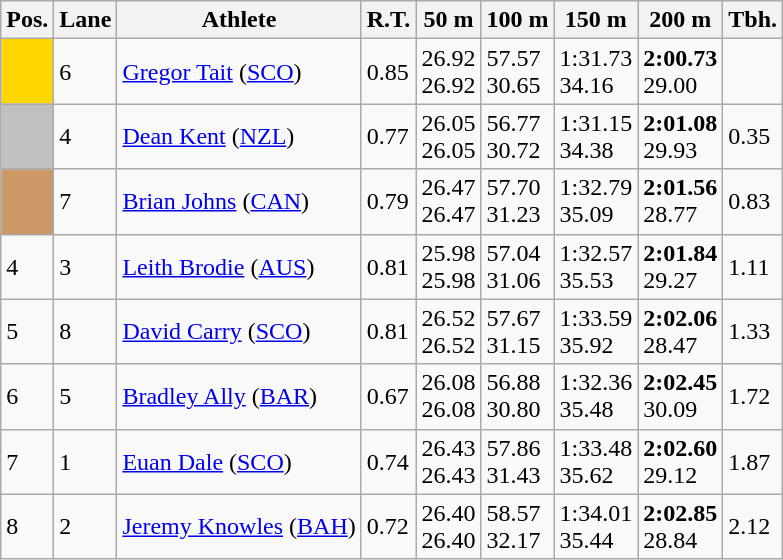<table class="wikitable">
<tr>
<th>Pos.</th>
<th>Lane</th>
<th>Athlete</th>
<th>R.T.</th>
<th>50 m</th>
<th>100 m</th>
<th>150 m</th>
<th>200 m</th>
<th>Tbh.</th>
</tr>
<tr>
<td style="text-align:center;background-color:gold;"></td>
<td>6</td>
<td> <a href='#'>Gregor Tait</a> (<a href='#'>SCO</a>)</td>
<td>0.85</td>
<td>26.92<br>26.92</td>
<td>57.57<br>30.65</td>
<td>1:31.73<br>34.16</td>
<td><strong>2:00.73</strong><br>29.00</td>
<td> </td>
</tr>
<tr>
<td style="text-align:center;background-color:silver;"></td>
<td>4</td>
<td> <a href='#'>Dean Kent</a> (<a href='#'>NZL</a>)</td>
<td>0.77</td>
<td>26.05<br>26.05</td>
<td>56.77<br>30.72</td>
<td>1:31.15<br>34.38</td>
<td><strong>2:01.08</strong><br>29.93</td>
<td>0.35</td>
</tr>
<tr>
<td style="text-align:center;background-color:#cc9966;"></td>
<td>7</td>
<td> <a href='#'>Brian Johns</a> (<a href='#'>CAN</a>)</td>
<td>0.79</td>
<td>26.47<br>26.47</td>
<td>57.70<br>31.23</td>
<td>1:32.79<br>35.09</td>
<td><strong>2:01.56</strong><br>28.77</td>
<td>0.83</td>
</tr>
<tr>
<td>4</td>
<td>3</td>
<td> <a href='#'>Leith Brodie</a> (<a href='#'>AUS</a>)</td>
<td>0.81</td>
<td>25.98<br>25.98</td>
<td>57.04<br>31.06</td>
<td>1:32.57<br>35.53</td>
<td><strong>2:01.84</strong><br>29.27</td>
<td>1.11</td>
</tr>
<tr>
<td>5</td>
<td>8</td>
<td> <a href='#'>David Carry</a> (<a href='#'>SCO</a>)</td>
<td>0.81</td>
<td>26.52<br>26.52</td>
<td>57.67<br>31.15</td>
<td>1:33.59<br>35.92</td>
<td><strong>2:02.06</strong><br>28.47</td>
<td>1.33</td>
</tr>
<tr>
<td>6</td>
<td>5</td>
<td> <a href='#'>Bradley Ally</a> (<a href='#'>BAR</a>)</td>
<td>0.67</td>
<td>26.08<br>26.08</td>
<td>56.88<br>30.80</td>
<td>1:32.36<br>35.48</td>
<td><strong>2:02.45</strong><br>30.09</td>
<td>1.72</td>
</tr>
<tr>
<td>7</td>
<td>1</td>
<td> <a href='#'>Euan Dale</a> (<a href='#'>SCO</a>)</td>
<td>0.74</td>
<td>26.43<br>26.43</td>
<td>57.86<br>31.43</td>
<td>1:33.48<br>35.62</td>
<td><strong>2:02.60</strong><br>29.12</td>
<td>1.87</td>
</tr>
<tr>
<td>8</td>
<td>2</td>
<td> <a href='#'>Jeremy Knowles</a> (<a href='#'>BAH</a>)</td>
<td>0.72</td>
<td>26.40<br>26.40</td>
<td>58.57<br>32.17</td>
<td>1:34.01<br>35.44</td>
<td><strong>2:02.85</strong><br>28.84</td>
<td>2.12</td>
</tr>
</table>
